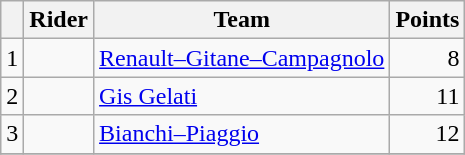<table class="wikitable">
<tr>
<th></th>
<th>Rider</th>
<th>Team</th>
<th>Points</th>
</tr>
<tr>
<td>1</td>
<td> </td>
<td><a href='#'>Renault–Gitane–Campagnolo</a></td>
<td align=right>8</td>
</tr>
<tr>
<td>2</td>
<td></td>
<td><a href='#'>Gis Gelati</a></td>
<td align=right>11</td>
</tr>
<tr>
<td>3</td>
<td></td>
<td><a href='#'>Bianchi–Piaggio</a></td>
<td align=right>12</td>
</tr>
<tr>
</tr>
</table>
